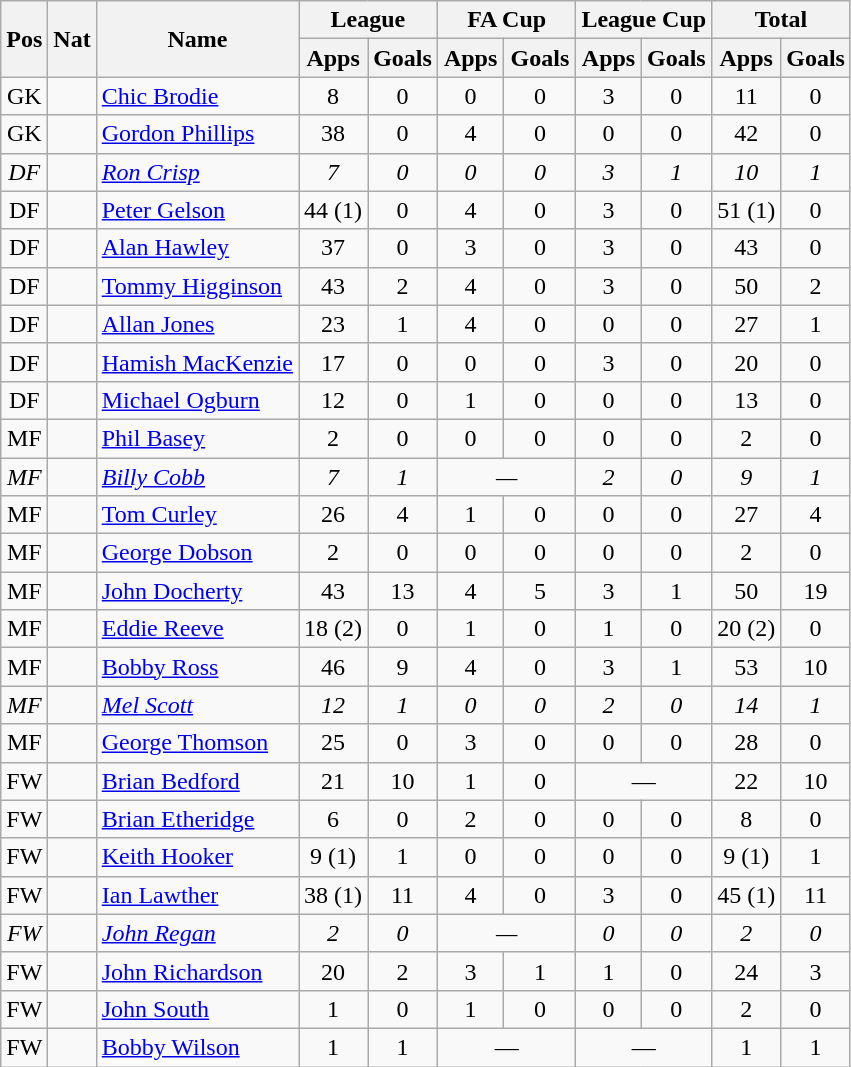<table class="wikitable" style="text-align:center">
<tr>
<th rowspan="2">Pos</th>
<th rowspan="2">Nat</th>
<th rowspan="2">Name</th>
<th colspan="2" style="width:85px;">League</th>
<th colspan="2" style="width:85px;">FA Cup</th>
<th colspan="2">League Cup</th>
<th colspan="2" style="width:85px;">Total</th>
</tr>
<tr>
<th>Apps</th>
<th>Goals</th>
<th>Apps</th>
<th>Goals</th>
<th>Apps</th>
<th>Goals</th>
<th>Apps</th>
<th>Goals</th>
</tr>
<tr>
<td>GK</td>
<td></td>
<td style="text-align:left;"><a href='#'>Chic Brodie</a></td>
<td>8</td>
<td>0</td>
<td>0</td>
<td>0</td>
<td>3</td>
<td>0</td>
<td>11</td>
<td>0</td>
</tr>
<tr>
<td>GK</td>
<td></td>
<td style="text-align:left;"><a href='#'>Gordon Phillips</a></td>
<td>38</td>
<td>0</td>
<td>4</td>
<td>0</td>
<td>0</td>
<td>0</td>
<td>42</td>
<td>0</td>
</tr>
<tr>
<td><em>DF</em></td>
<td><em></em></td>
<td style="text-align:left;"><em><a href='#'>Ron Crisp</a></em></td>
<td><em>7</em></td>
<td><em>0</em></td>
<td><em>0</em></td>
<td><em>0</em></td>
<td><em>3</em></td>
<td><em>1</em></td>
<td><em>10</em></td>
<td><em>1</em></td>
</tr>
<tr>
<td>DF</td>
<td></td>
<td style="text-align:left;"><a href='#'>Peter Gelson</a></td>
<td>44 (1)</td>
<td>0</td>
<td>4</td>
<td>0</td>
<td>3</td>
<td>0</td>
<td>51 (1)</td>
<td>0</td>
</tr>
<tr>
<td>DF</td>
<td></td>
<td style="text-align:left;"><a href='#'>Alan Hawley</a></td>
<td>37</td>
<td>0</td>
<td>3</td>
<td>0</td>
<td>3</td>
<td>0</td>
<td>43</td>
<td>0</td>
</tr>
<tr>
<td>DF</td>
<td></td>
<td style="text-align:left;"><a href='#'>Tommy Higginson</a></td>
<td>43</td>
<td>2</td>
<td>4</td>
<td>0</td>
<td>3</td>
<td>0</td>
<td>50</td>
<td>2</td>
</tr>
<tr>
<td>DF</td>
<td></td>
<td style="text-align:left;"><a href='#'>Allan Jones</a></td>
<td>23</td>
<td>1</td>
<td>4</td>
<td>0</td>
<td>0</td>
<td>0</td>
<td>27</td>
<td>1</td>
</tr>
<tr>
<td>DF</td>
<td></td>
<td style="text-align:left;"><a href='#'>Hamish MacKenzie</a></td>
<td>17</td>
<td>0</td>
<td>0</td>
<td>0</td>
<td>3</td>
<td>0</td>
<td>20</td>
<td>0</td>
</tr>
<tr>
<td>DF</td>
<td></td>
<td style="text-align:left;"><a href='#'>Michael Ogburn</a></td>
<td>12</td>
<td>0</td>
<td>1</td>
<td>0</td>
<td>0</td>
<td>0</td>
<td>13</td>
<td>0</td>
</tr>
<tr>
<td>MF</td>
<td></td>
<td style="text-align:left;"><a href='#'>Phil Basey</a></td>
<td>2</td>
<td>0</td>
<td>0</td>
<td>0</td>
<td>0</td>
<td>0</td>
<td>2</td>
<td>0</td>
</tr>
<tr>
<td><em>MF</em></td>
<td><em></em></td>
<td style="text-align:left;"><em><a href='#'>Billy Cobb</a></em></td>
<td><em>7</em></td>
<td><em>1</em></td>
<td colspan="2"><em>—</em></td>
<td><em>2</em></td>
<td><em>0</em></td>
<td><em>9</em></td>
<td><em>1</em></td>
</tr>
<tr>
<td>MF</td>
<td></td>
<td style="text-align:left;"><a href='#'>Tom Curley</a></td>
<td>26</td>
<td>4</td>
<td>1</td>
<td>0</td>
<td>0</td>
<td>0</td>
<td>27</td>
<td>4</td>
</tr>
<tr>
<td>MF</td>
<td></td>
<td style="text-align:left;"><a href='#'>George Dobson</a></td>
<td>2</td>
<td>0</td>
<td>0</td>
<td>0</td>
<td>0</td>
<td>0</td>
<td>2</td>
<td>0</td>
</tr>
<tr>
<td>MF</td>
<td></td>
<td style="text-align:left;"><a href='#'>John Docherty</a></td>
<td>43</td>
<td>13</td>
<td>4</td>
<td>5</td>
<td>3</td>
<td>1</td>
<td>50</td>
<td>19</td>
</tr>
<tr>
<td>MF</td>
<td></td>
<td style="text-align:left;"><a href='#'>Eddie Reeve</a></td>
<td>18 (2)</td>
<td>0</td>
<td>1</td>
<td>0</td>
<td>1</td>
<td>0</td>
<td>20 (2)</td>
<td>0</td>
</tr>
<tr>
<td>MF</td>
<td></td>
<td style="text-align:left;"><a href='#'>Bobby Ross</a></td>
<td>46</td>
<td>9</td>
<td>4</td>
<td>0</td>
<td>3</td>
<td>1</td>
<td>53</td>
<td>10</td>
</tr>
<tr>
<td><em>MF</em></td>
<td><em></em></td>
<td style="text-align:left;"><em><a href='#'>Mel Scott</a></em></td>
<td><em>12</em></td>
<td><em>1</em></td>
<td><em>0</em></td>
<td><em>0</em></td>
<td><em>2</em></td>
<td><em>0</em></td>
<td><em>14</em></td>
<td><em>1</em></td>
</tr>
<tr>
<td>MF</td>
<td></td>
<td style="text-align:left;"><a href='#'>George Thomson</a></td>
<td>25</td>
<td>0</td>
<td>3</td>
<td>0</td>
<td>0</td>
<td>0</td>
<td>28</td>
<td>0</td>
</tr>
<tr>
<td>FW</td>
<td></td>
<td style="text-align:left;"><a href='#'>Brian Bedford</a></td>
<td>21</td>
<td>10</td>
<td>1</td>
<td>0</td>
<td colspan="2">—</td>
<td>22</td>
<td>10</td>
</tr>
<tr>
<td>FW</td>
<td></td>
<td style="text-align:left;"><a href='#'>Brian Etheridge</a></td>
<td>6</td>
<td>0</td>
<td>2</td>
<td>0</td>
<td>0</td>
<td>0</td>
<td>8</td>
<td>0</td>
</tr>
<tr>
<td>FW</td>
<td></td>
<td style="text-align:left;"><a href='#'>Keith Hooker</a></td>
<td>9 (1)</td>
<td>1</td>
<td>0</td>
<td>0</td>
<td>0</td>
<td>0</td>
<td>9 (1)</td>
<td>1</td>
</tr>
<tr>
<td>FW</td>
<td></td>
<td style="text-align:left;"><a href='#'>Ian Lawther</a></td>
<td>38 (1)</td>
<td>11</td>
<td>4</td>
<td>0</td>
<td>3</td>
<td>0</td>
<td>45 (1)</td>
<td>11</td>
</tr>
<tr>
<td><em>FW</em></td>
<td><em></em></td>
<td style="text-align:left;"><a href='#'><em>John Regan</em></a></td>
<td><em>2</em></td>
<td><em>0</em></td>
<td colspan="2"><em>—</em></td>
<td><em>0</em></td>
<td><em>0</em></td>
<td><em>2</em></td>
<td><em>0</em></td>
</tr>
<tr>
<td>FW</td>
<td></td>
<td style="text-align:left;"><a href='#'>John Richardson</a></td>
<td>20</td>
<td>2</td>
<td>3</td>
<td>1</td>
<td>1</td>
<td>0</td>
<td>24</td>
<td>3</td>
</tr>
<tr>
<td>FW</td>
<td></td>
<td style="text-align:left;"><a href='#'>John South</a></td>
<td>1</td>
<td>0</td>
<td>1</td>
<td>0</td>
<td>0</td>
<td>0</td>
<td>2</td>
<td>0</td>
</tr>
<tr>
<td>FW</td>
<td></td>
<td style="text-align:left;"><a href='#'>Bobby Wilson</a></td>
<td>1</td>
<td>1</td>
<td colspan="2">—</td>
<td colspan="2">—</td>
<td>1</td>
<td>1</td>
</tr>
</table>
